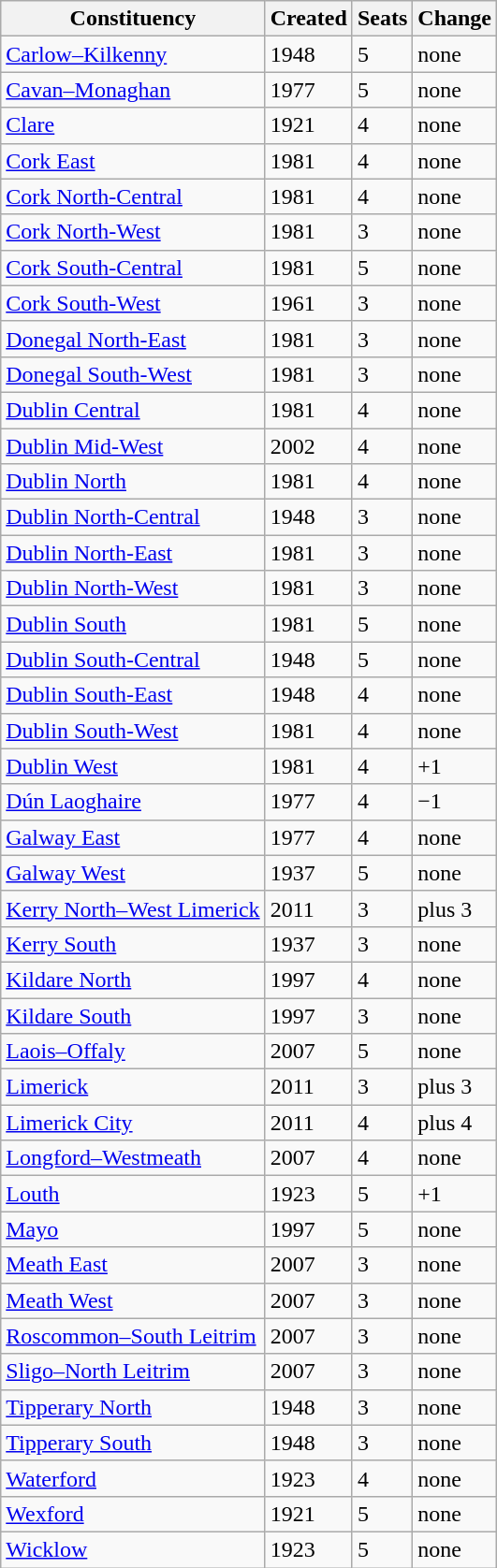<table class="wikitable">
<tr>
<th>Constituency</th>
<th>Created</th>
<th>Seats</th>
<th>Change</th>
</tr>
<tr>
<td><a href='#'>Carlow–Kilkenny</a></td>
<td>1948</td>
<td>5</td>
<td>none</td>
</tr>
<tr>
<td><a href='#'>Cavan–Monaghan</a></td>
<td>1977</td>
<td>5</td>
<td>none</td>
</tr>
<tr>
<td><a href='#'>Clare</a></td>
<td>1921</td>
<td>4</td>
<td>none</td>
</tr>
<tr>
<td><a href='#'>Cork East</a></td>
<td>1981</td>
<td>4</td>
<td>none</td>
</tr>
<tr>
<td><a href='#'>Cork North-Central</a></td>
<td>1981</td>
<td>4</td>
<td>none</td>
</tr>
<tr>
<td><a href='#'>Cork North-West</a></td>
<td>1981</td>
<td>3</td>
<td>none</td>
</tr>
<tr>
<td><a href='#'>Cork South-Central</a></td>
<td>1981</td>
<td>5</td>
<td>none</td>
</tr>
<tr>
<td><a href='#'>Cork South-West</a></td>
<td>1961</td>
<td>3</td>
<td>none</td>
</tr>
<tr>
<td><a href='#'>Donegal North-East</a></td>
<td>1981</td>
<td>3</td>
<td>none</td>
</tr>
<tr>
<td><a href='#'>Donegal South-West</a></td>
<td>1981</td>
<td>3</td>
<td>none</td>
</tr>
<tr>
<td><a href='#'>Dublin Central</a></td>
<td>1981</td>
<td>4</td>
<td>none</td>
</tr>
<tr>
<td><a href='#'>Dublin Mid-West</a></td>
<td>2002</td>
<td>4</td>
<td>none</td>
</tr>
<tr>
<td><a href='#'>Dublin North</a></td>
<td>1981</td>
<td>4</td>
<td>none</td>
</tr>
<tr>
<td><a href='#'>Dublin North-Central</a></td>
<td>1948</td>
<td>3</td>
<td>none</td>
</tr>
<tr>
<td><a href='#'>Dublin North-East</a></td>
<td>1981</td>
<td>3</td>
<td>none</td>
</tr>
<tr>
<td><a href='#'>Dublin North-West</a></td>
<td>1981</td>
<td>3</td>
<td>none</td>
</tr>
<tr>
<td><a href='#'>Dublin South</a></td>
<td>1981</td>
<td>5</td>
<td>none</td>
</tr>
<tr>
<td><a href='#'>Dublin South-Central</a></td>
<td>1948</td>
<td>5</td>
<td>none</td>
</tr>
<tr>
<td><a href='#'>Dublin South-East</a></td>
<td>1948</td>
<td>4</td>
<td>none</td>
</tr>
<tr>
<td><a href='#'>Dublin South-West</a></td>
<td>1981</td>
<td>4</td>
<td>none</td>
</tr>
<tr>
<td><a href='#'>Dublin West</a></td>
<td>1981</td>
<td>4</td>
<td>+1</td>
</tr>
<tr>
<td><a href='#'>Dún Laoghaire</a></td>
<td>1977</td>
<td>4</td>
<td>−1</td>
</tr>
<tr>
<td><a href='#'>Galway East</a></td>
<td>1977</td>
<td>4</td>
<td>none</td>
</tr>
<tr>
<td><a href='#'>Galway West</a></td>
<td>1937</td>
<td>5</td>
<td>none</td>
</tr>
<tr>
<td><a href='#'>Kerry North–West Limerick</a></td>
<td>2011</td>
<td>3</td>
<td>plus 3</td>
</tr>
<tr>
<td><a href='#'>Kerry South</a></td>
<td>1937</td>
<td>3</td>
<td>none</td>
</tr>
<tr>
<td><a href='#'>Kildare North</a></td>
<td>1997</td>
<td>4</td>
<td>none</td>
</tr>
<tr>
<td><a href='#'>Kildare South</a></td>
<td>1997</td>
<td>3</td>
<td>none</td>
</tr>
<tr>
<td><a href='#'>Laois–Offaly</a></td>
<td>2007</td>
<td>5</td>
<td>none</td>
</tr>
<tr>
<td><a href='#'>Limerick</a></td>
<td>2011</td>
<td>3</td>
<td>plus 3</td>
</tr>
<tr>
<td><a href='#'>Limerick City</a></td>
<td>2011</td>
<td>4</td>
<td>plus 4</td>
</tr>
<tr>
<td><a href='#'>Longford–Westmeath</a></td>
<td>2007</td>
<td>4</td>
<td>none</td>
</tr>
<tr>
<td><a href='#'>Louth</a></td>
<td>1923</td>
<td>5</td>
<td>+1</td>
</tr>
<tr>
<td><a href='#'>Mayo</a></td>
<td>1997</td>
<td>5</td>
<td>none</td>
</tr>
<tr>
<td><a href='#'>Meath East</a></td>
<td>2007</td>
<td>3</td>
<td>none</td>
</tr>
<tr>
<td><a href='#'>Meath West</a></td>
<td>2007</td>
<td>3</td>
<td>none</td>
</tr>
<tr>
<td><a href='#'>Roscommon–South Leitrim</a></td>
<td>2007</td>
<td>3</td>
<td>none</td>
</tr>
<tr>
<td><a href='#'>Sligo–North Leitrim</a></td>
<td>2007</td>
<td>3</td>
<td>none</td>
</tr>
<tr>
<td><a href='#'>Tipperary North</a></td>
<td>1948</td>
<td>3</td>
<td>none</td>
</tr>
<tr>
<td><a href='#'>Tipperary South</a></td>
<td>1948</td>
<td>3</td>
<td>none</td>
</tr>
<tr>
<td><a href='#'>Waterford</a></td>
<td>1923</td>
<td>4</td>
<td>none</td>
</tr>
<tr>
<td><a href='#'>Wexford</a></td>
<td>1921</td>
<td>5</td>
<td>none</td>
</tr>
<tr>
<td><a href='#'>Wicklow</a></td>
<td>1923</td>
<td>5</td>
<td>none</td>
</tr>
</table>
